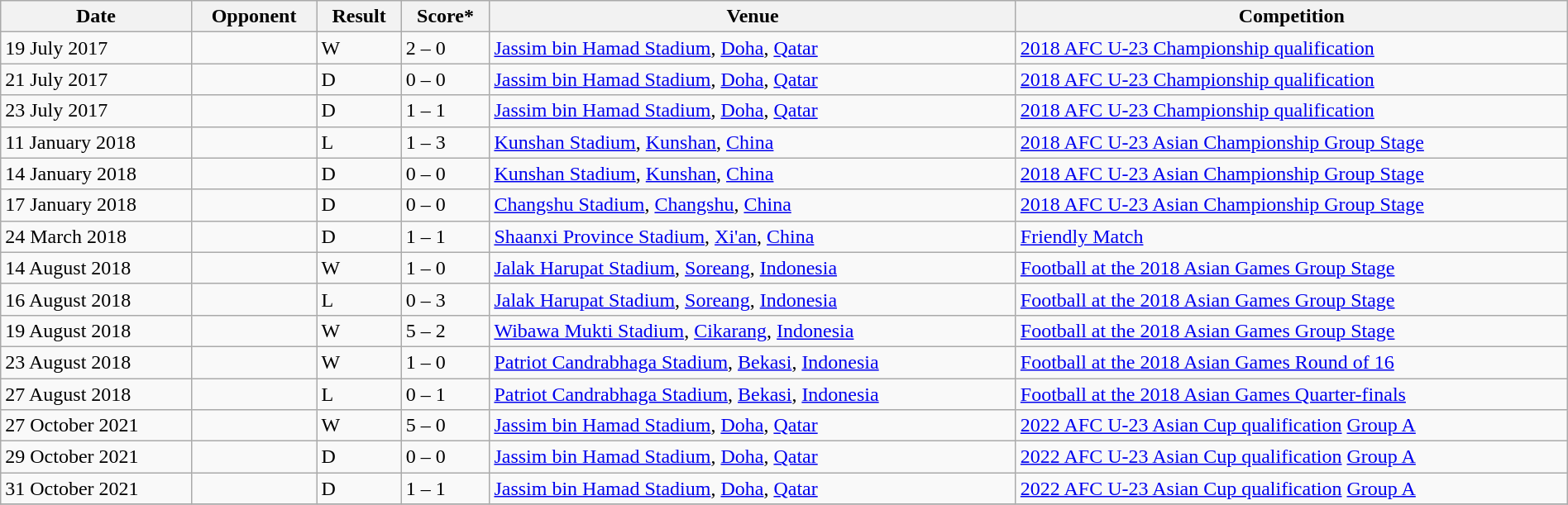<table class="wikitable" style="width: 100%;">
<tr>
<th>Date</th>
<th>Opponent</th>
<th>Result</th>
<th>Score*</th>
<th>Venue</th>
<th>Competition</th>
</tr>
<tr>
<td>19 July 2017</td>
<td></td>
<td>W</td>
<td>2 – 0</td>
<td> <a href='#'>Jassim bin Hamad Stadium</a>, <a href='#'>Doha</a>, <a href='#'>Qatar</a></td>
<td><a href='#'>2018 AFC U-23 Championship qualification</a></td>
</tr>
<tr>
<td>21 July 2017</td>
<td></td>
<td>D</td>
<td>0 – 0</td>
<td> <a href='#'>Jassim bin Hamad Stadium</a>, <a href='#'>Doha</a>, <a href='#'>Qatar</a></td>
<td><a href='#'>2018 AFC U-23 Championship qualification</a></td>
</tr>
<tr>
<td>23 July 2017</td>
<td></td>
<td>D</td>
<td>1 – 1</td>
<td> <a href='#'>Jassim bin Hamad Stadium</a>, <a href='#'>Doha</a>, <a href='#'>Qatar</a></td>
<td><a href='#'>2018 AFC U-23 Championship qualification</a></td>
</tr>
<tr>
<td>11 January 2018</td>
<td></td>
<td>L</td>
<td>1 – 3</td>
<td> <a href='#'>Kunshan Stadium</a>, <a href='#'>Kunshan</a>, <a href='#'>China</a></td>
<td><a href='#'>2018 AFC U-23 Asian Championship Group Stage</a></td>
</tr>
<tr>
<td>14 January 2018</td>
<td></td>
<td>D</td>
<td>0 – 0</td>
<td> <a href='#'>Kunshan Stadium</a>, <a href='#'>Kunshan</a>, <a href='#'>China</a></td>
<td><a href='#'>2018 AFC U-23 Asian Championship Group Stage</a></td>
</tr>
<tr>
<td>17 January 2018</td>
<td></td>
<td>D</td>
<td>0 – 0</td>
<td> <a href='#'>Changshu Stadium</a>, <a href='#'>Changshu</a>, <a href='#'>China</a></td>
<td><a href='#'>2018 AFC U-23 Asian Championship Group Stage</a></td>
</tr>
<tr>
<td>24 March 2018</td>
<td></td>
<td>D</td>
<td>1 – 1</td>
<td> <a href='#'>Shaanxi Province Stadium</a>, <a href='#'>Xi'an</a>, <a href='#'>China</a></td>
<td><a href='#'>Friendly Match</a></td>
</tr>
<tr>
<td>14 August 2018</td>
<td></td>
<td>W</td>
<td>1 – 0</td>
<td> <a href='#'>Jalak Harupat Stadium</a>, <a href='#'>Soreang</a>, <a href='#'>Indonesia</a></td>
<td><a href='#'>Football at the 2018 Asian Games Group Stage</a></td>
</tr>
<tr>
<td>16 August 2018</td>
<td></td>
<td>L</td>
<td>0 – 3</td>
<td> <a href='#'>Jalak Harupat Stadium</a>, <a href='#'>Soreang</a>, <a href='#'>Indonesia</a></td>
<td><a href='#'>Football at the 2018 Asian Games Group Stage</a></td>
</tr>
<tr>
<td>19 August 2018</td>
<td></td>
<td>W</td>
<td>5 – 2</td>
<td> <a href='#'>Wibawa Mukti Stadium</a>, <a href='#'>Cikarang</a>, <a href='#'>Indonesia</a></td>
<td><a href='#'>Football at the 2018 Asian Games Group Stage</a></td>
</tr>
<tr>
<td>23 August 2018</td>
<td></td>
<td>W</td>
<td>1 – 0</td>
<td> <a href='#'>Patriot Candrabhaga Stadium</a>, <a href='#'>Bekasi</a>, <a href='#'>Indonesia</a></td>
<td><a href='#'>Football at the 2018 Asian Games Round of 16</a></td>
</tr>
<tr>
<td>27 August 2018</td>
<td></td>
<td>L</td>
<td>0 – 1</td>
<td> <a href='#'>Patriot Candrabhaga Stadium</a>, <a href='#'>Bekasi</a>, <a href='#'>Indonesia</a></td>
<td><a href='#'>Football at the 2018 Asian Games Quarter-finals</a></td>
</tr>
<tr>
<td>27 October 2021</td>
<td></td>
<td>W</td>
<td>5 – 0</td>
<td> <a href='#'>Jassim bin Hamad Stadium</a>, <a href='#'>Doha</a>, <a href='#'>Qatar</a></td>
<td><a href='#'>2022 AFC U-23 Asian Cup qualification</a> <a href='#'>Group A</a></td>
</tr>
<tr>
<td>29 October 2021</td>
<td></td>
<td>D</td>
<td>0 – 0</td>
<td> <a href='#'>Jassim bin Hamad Stadium</a>, <a href='#'>Doha</a>, <a href='#'>Qatar</a></td>
<td><a href='#'>2022 AFC U-23 Asian Cup qualification</a> <a href='#'>Group A</a></td>
</tr>
<tr>
<td>31 October 2021</td>
<td></td>
<td>D</td>
<td>1 – 1</td>
<td> <a href='#'>Jassim bin Hamad Stadium</a>, <a href='#'>Doha</a>, <a href='#'>Qatar</a></td>
<td><a href='#'>2022 AFC U-23 Asian Cup qualification</a> <a href='#'>Group A</a></td>
</tr>
<tr>
</tr>
</table>
